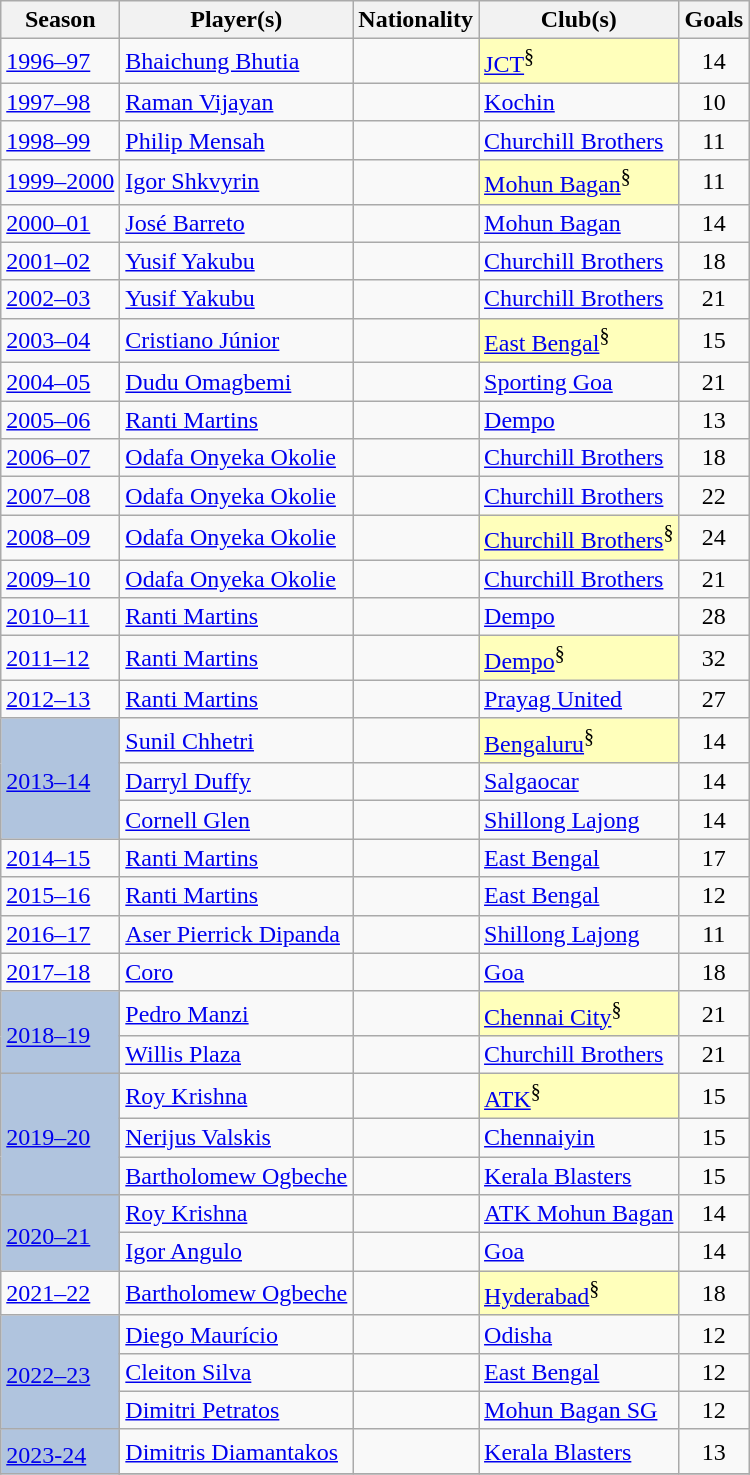<table class="wikitable sortable">
<tr>
<th>Season</th>
<th>Player(s)</th>
<th>Nationality</th>
<th>Club(s)</th>
<th>Goals</th>
</tr>
<tr>
<td><a href='#'>1996–97</a></td>
<td><a href='#'>Bhaichung Bhutia</a></td>
<td></td>
<td style="background:#FFFFBB"><a href='#'>JCT</a><sup>§</sup></td>
<td style="text-align:center">14</td>
</tr>
<tr>
<td><a href='#'>1997–98</a></td>
<td><a href='#'>Raman Vijayan</a></td>
<td></td>
<td><a href='#'>Kochin</a></td>
<td style="text-align:center">10</td>
</tr>
<tr>
<td><a href='#'>1998–99</a></td>
<td><a href='#'>Philip Mensah</a></td>
<td></td>
<td><a href='#'>Churchill Brothers</a></td>
<td style="text-align:center">11</td>
</tr>
<tr>
<td><a href='#'>1999–2000</a></td>
<td><a href='#'>Igor Shkvyrin</a></td>
<td></td>
<td style="background:#FFFFBB"><a href='#'>Mohun Bagan</a><sup>§</sup></td>
<td style="text-align:center">11</td>
</tr>
<tr>
<td><a href='#'>2000–01</a></td>
<td><a href='#'>José Barreto</a></td>
<td></td>
<td><a href='#'>Mohun Bagan</a></td>
<td style="text-align:center">14</td>
</tr>
<tr>
<td><a href='#'>2001–02</a></td>
<td><a href='#'>Yusif Yakubu</a></td>
<td></td>
<td><a href='#'>Churchill Brothers</a></td>
<td style="text-align:center">18</td>
</tr>
<tr>
<td><a href='#'>2002–03</a></td>
<td><a href='#'>Yusif Yakubu</a> </td>
<td></td>
<td><a href='#'>Churchill Brothers</a></td>
<td style="text-align:center">21</td>
</tr>
<tr>
<td><a href='#'>2003–04</a></td>
<td><a href='#'>Cristiano Júnior</a></td>
<td></td>
<td style="background:#FFFFBB"><a href='#'>East Bengal</a><sup>§</sup></td>
<td style="text-align:center">15</td>
</tr>
<tr>
<td><a href='#'>2004–05</a></td>
<td><a href='#'>Dudu Omagbemi</a></td>
<td></td>
<td><a href='#'>Sporting Goa</a></td>
<td style="text-align:center">21</td>
</tr>
<tr>
<td><a href='#'>2005–06</a></td>
<td><a href='#'>Ranti Martins</a></td>
<td></td>
<td><a href='#'>Dempo</a></td>
<td style="text-align:center">13</td>
</tr>
<tr>
<td><a href='#'>2006–07</a></td>
<td><a href='#'>Odafa Onyeka Okolie</a></td>
<td></td>
<td><a href='#'>Churchill Brothers</a></td>
<td style="text-align:center">18</td>
</tr>
<tr>
<td><a href='#'>2007–08</a></td>
<td><a href='#'>Odafa Onyeka Okolie</a> </td>
<td></td>
<td><a href='#'>Churchill Brothers</a></td>
<td style="text-align:center">22</td>
</tr>
<tr>
<td><a href='#'>2008–09</a></td>
<td><a href='#'>Odafa Onyeka Okolie</a> </td>
<td></td>
<td style="background:#FFFFBB"><a href='#'>Churchill Brothers</a><sup>§</sup></td>
<td style="text-align:center">24</td>
</tr>
<tr>
<td><a href='#'>2009–10</a></td>
<td><a href='#'>Odafa Onyeka Okolie</a> </td>
<td></td>
<td><a href='#'>Churchill Brothers</a></td>
<td style="text-align:center">21</td>
</tr>
<tr>
<td><a href='#'>2010–11</a></td>
<td><a href='#'>Ranti Martins</a> </td>
<td></td>
<td><a href='#'>Dempo</a></td>
<td style="text-align:center">28</td>
</tr>
<tr>
<td><a href='#'>2011–12</a></td>
<td><a href='#'>Ranti Martins</a> </td>
<td></td>
<td style="background:#FFFFBB"><a href='#'>Dempo</a><sup>§</sup></td>
<td style="text-align:center">32</td>
</tr>
<tr>
<td><a href='#'>2012–13</a></td>
<td><a href='#'>Ranti Martins</a> </td>
<td></td>
<td><a href='#'>Prayag United</a></td>
<td style="text-align:center">27</td>
</tr>
<tr>
<td rowspan="3" style="background:#B0C4DE"><a href='#'>2013–14</a><sup></sup></td>
<td><a href='#'>Sunil Chhetri</a></td>
<td></td>
<td style="background:#FFFFBB"><a href='#'>Bengaluru</a><sup>§</sup></td>
<td style="text-align:center">14</td>
</tr>
<tr>
<td><a href='#'>Darryl Duffy</a></td>
<td></td>
<td><a href='#'>Salgaocar</a></td>
<td style="text-align:center">14</td>
</tr>
<tr>
<td><a href='#'>Cornell Glen</a></td>
<td></td>
<td><a href='#'>Shillong Lajong</a></td>
<td style="text-align:center">14</td>
</tr>
<tr>
<td><a href='#'>2014–15</a></td>
<td><a href='#'>Ranti Martins</a> </td>
<td></td>
<td><a href='#'>East Bengal</a></td>
<td style="text-align:center">17</td>
</tr>
<tr>
<td><a href='#'>2015–16</a></td>
<td><a href='#'>Ranti Martins</a> </td>
<td></td>
<td><a href='#'>East Bengal</a></td>
<td style="text-align:center">12</td>
</tr>
<tr>
<td><a href='#'>2016–17</a></td>
<td><a href='#'>Aser Pierrick Dipanda</a></td>
<td></td>
<td><a href='#'>Shillong Lajong</a></td>
<td style="text-align:center">11</td>
</tr>
<tr>
<td><a href='#'>2017–18</a></td>
<td><a href='#'>Coro</a></td>
<td></td>
<td><a href='#'>Goa</a></td>
<td style="text-align:center">18</td>
</tr>
<tr>
<td rowspan="2" style="background:#B0C4DE"><a href='#'>2018–19</a><sup></sup></td>
<td><a href='#'>Pedro Manzi</a></td>
<td></td>
<td style="background:#FFFFBB"><a href='#'>Chennai City</a><sup>§</sup></td>
<td style="text-align:center">21</td>
</tr>
<tr>
<td><a href='#'>Willis Plaza</a></td>
<td></td>
<td><a href='#'>Churchill Brothers</a></td>
<td style="text-align:center">21</td>
</tr>
<tr>
<td rowspan="3" style="background:#B0C4DE"><a href='#'>2019–20</a><sup></sup></td>
<td><a href='#'>Roy Krishna</a></td>
<td></td>
<td style="background:#FFFFBB"><a href='#'>ATK</a><sup>§</sup></td>
<td style="text-align:center">15</td>
</tr>
<tr>
<td><a href='#'>Nerijus Valskis</a></td>
<td></td>
<td><a href='#'>Chennaiyin</a></td>
<td style="text-align:center">15</td>
</tr>
<tr>
<td><a href='#'>Bartholomew Ogbeche</a></td>
<td></td>
<td><a href='#'>Kerala Blasters</a></td>
<td style="text-align:center">15</td>
</tr>
<tr>
<td rowspan="2" style="background:#B0C4DE"><a href='#'>2020–21</a><sup></sup></td>
<td><a href='#'>Roy Krishna</a> </td>
<td></td>
<td><a href='#'>ATK Mohun Bagan</a></td>
<td style="text-align:center">14</td>
</tr>
<tr>
<td><a href='#'>Igor Angulo</a></td>
<td></td>
<td><a href='#'>Goa</a></td>
<td style="text-align:center">14</td>
</tr>
<tr>
<td><a href='#'>2021–22</a></td>
<td><a href='#'>Bartholomew Ogbeche</a> </td>
<td></td>
<td style="background:#FFFFBB"><a href='#'>Hyderabad</a><sup>§</sup></td>
<td style="text-align:center">18</td>
</tr>
<tr>
<td rowspan="3" style="background:#B0C4DE"><a href='#'>2022–23</a><sup></sup></td>
<td><a href='#'>Diego Maurício</a></td>
<td></td>
<td><a href='#'>Odisha</a></td>
<td style="text-align:center">12</td>
</tr>
<tr>
<td><a href='#'>Cleiton Silva</a></td>
<td></td>
<td><a href='#'>East Bengal</a></td>
<td style="text-align:center">12</td>
</tr>
<tr>
<td><a href='#'>Dimitri Petratos</a></td>
<td></td>
<td style=><a href='#'>Mohun Bagan SG</a></td>
<td style="text-align:center">12</td>
</tr>
<tr>
<td rowspan="3" style="background:#B0C4DE"><a href='#'>2023-24</a><sup></sup></td>
<td><a href='#'>Dimitris Diamantakos</a></td>
<td></td>
<td><a href='#'>Kerala Blasters</a></td>
<td style="text-align:center">13</td>
</tr>
<tr>
</tr>
</table>
